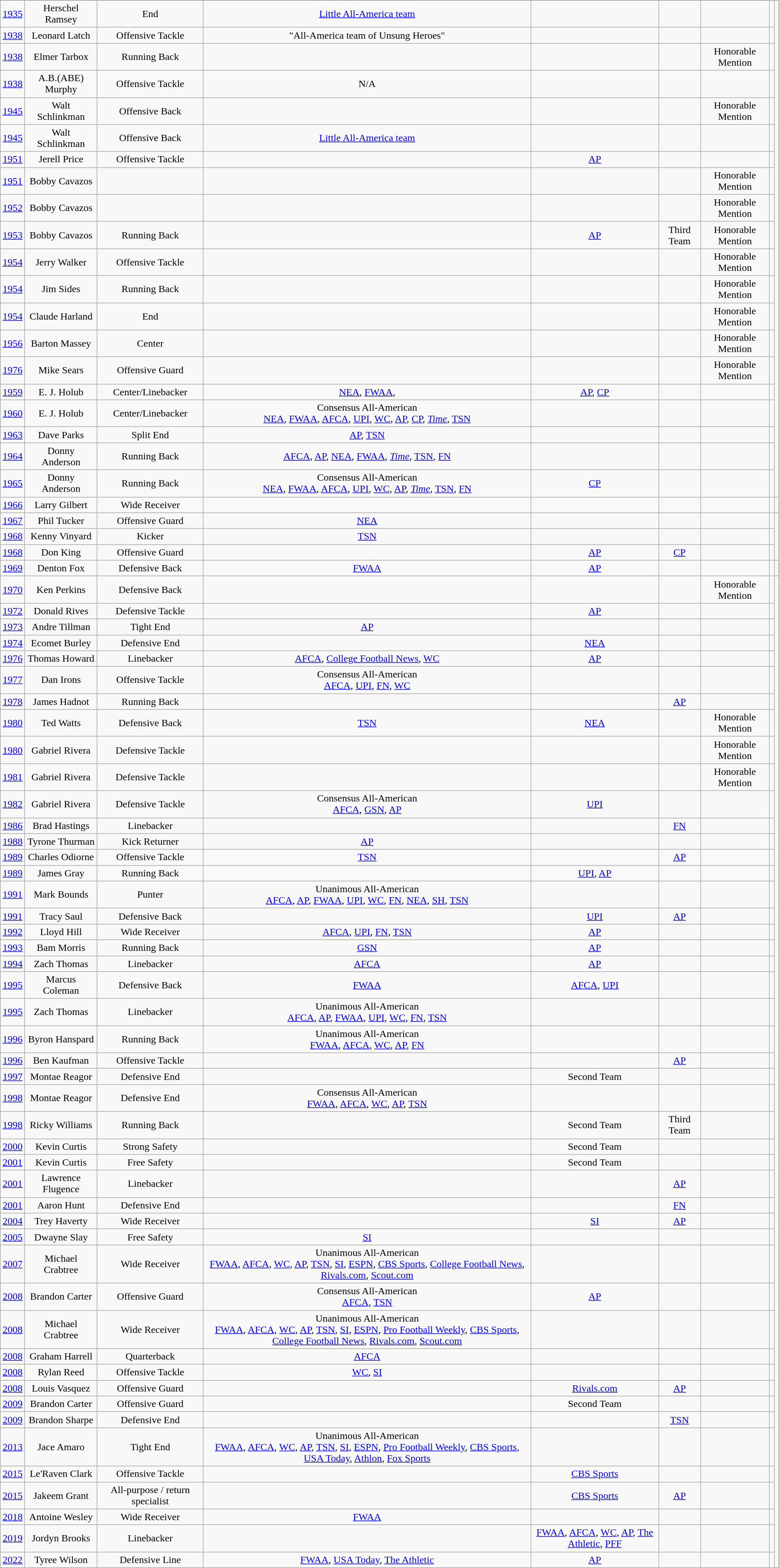<table class="wikitable sortable">
<tr align="center">
</tr>
<tr align="center">
<td><a href='#'>1935</a></td>
<td>Herschel Ramsey</td>
<td>End</td>
<td><a href='#'>Little All-America team</a></td>
<td></td>
<td></td>
<td></td>
<td></td>
</tr>
<tr align="center">
<td><a href='#'>1938</a></td>
<td>Leonard Latch</td>
<td>Offensive Tackle</td>
<td>"All-America team of Unsung Heroes"</td>
<td></td>
<td></td>
<td></td>
<td></td>
</tr>
<tr align="center">
<td><a href='#'>1938</a></td>
<td>Elmer Tarbox</td>
<td>Running Back</td>
<td></td>
<td></td>
<td></td>
<td>Honorable Mention</td>
<td></td>
</tr>
<tr align="center">
<td><a href='#'>1938</a></td>
<td>A.B.(ABE) Murphy</td>
<td>Offensive Tackle</td>
<td>N/A</td>
<td></td>
<td></td>
<td></td>
<td></td>
</tr>
<tr align="center">
<td><a href='#'>1945</a></td>
<td>Walt Schlinkman</td>
<td>Offensive Back</td>
<td></td>
<td></td>
<td></td>
<td>Honorable Mention</td>
<td></td>
</tr>
<tr align="center">
<td><a href='#'>1945</a></td>
<td>Walt Schlinkman</td>
<td>Offensive Back</td>
<td><a href='#'>Little All-America team</a></td>
<td></td>
<td></td>
<td></td>
<td></td>
</tr>
<tr align="center">
<td><a href='#'>1951</a></td>
<td>Jerell Price</td>
<td>Offensive Tackle</td>
<td></td>
<td><a href='#'>AP</a></td>
<td></td>
<td></td>
<td></td>
</tr>
<tr align="center">
<td><a href='#'>1951</a></td>
<td>Bobby Cavazos</td>
<td Running Back></td>
<td></td>
<td></td>
<td></td>
<td>Honorable Mention</td>
<td></td>
</tr>
<tr align="center">
<td><a href='#'>1952</a></td>
<td>Bobby Cavazos</td>
<td Running Back></td>
<td></td>
<td></td>
<td></td>
<td>Honorable Mention</td>
<td></td>
</tr>
<tr align="center">
<td><a href='#'>1953</a></td>
<td>Bobby Cavazos</td>
<td>Running Back</td>
<td></td>
<td><a href='#'>AP</a></td>
<td>Third Team</td>
<td>Honorable Mention</td>
<td></td>
</tr>
<tr align="center">
<td><a href='#'>1954</a></td>
<td>Jerry Walker</td>
<td>Offensive Tackle</td>
<td></td>
<td></td>
<td></td>
<td>Honorable Mention</td>
<td></td>
</tr>
<tr align="center">
<td><a href='#'>1954</a></td>
<td>Jim Sides</td>
<td>Running Back</td>
<td></td>
<td></td>
<td></td>
<td>Honorable Mention</td>
<td></td>
</tr>
<tr align="center">
<td><a href='#'>1954</a></td>
<td>Claude Harland</td>
<td>End</td>
<td></td>
<td></td>
<td></td>
<td>Honorable Mention</td>
<td></td>
</tr>
<tr align="center">
<td><a href='#'>1956</a></td>
<td>Barton Massey</td>
<td>Center</td>
<td></td>
<td></td>
<td></td>
<td>Honorable Mention</td>
<td></td>
</tr>
<tr align="center">
<td><a href='#'>1976</a></td>
<td>Mike Sears</td>
<td>Offensive Guard</td>
<td></td>
<td></td>
<td></td>
<td>Honorable Mention</td>
<td></td>
</tr>
<tr align="center">
<td><a href='#'>1959</a></td>
<td>E. J. Holub</td>
<td>Center/Linebacker</td>
<td><a href='#'>NEA</a>, <a href='#'>FWAA</a>,</td>
<td><a href='#'>AP</a>, <a href='#'>CP</a></td>
<td></td>
<td></td>
<td></td>
</tr>
<tr align="center">
<td><a href='#'>1960</a></td>
<td>E. J. Holub</td>
<td>Center/Linebacker</td>
<td>Consensus All-American<br><a href='#'>NEA</a>, <a href='#'>FWAA</a>, <a href='#'>AFCA</a>, <a href='#'>UPI</a>, <a href='#'>WC</a>, <a href='#'>AP</a>, <a href='#'>CP</a>, <a href='#'><em>Time</em></a>, <a href='#'>TSN</a></td>
<td></td>
<td></td>
<td></td>
<td></td>
</tr>
<tr align="center">
<td><a href='#'>1963</a></td>
<td>Dave Parks</td>
<td>Split End</td>
<td><a href='#'>AP</a>, <a href='#'>TSN</a></td>
<td></td>
<td></td>
<td></td>
<td></td>
</tr>
<tr align="center">
<td><a href='#'>1964</a></td>
<td>Donny Anderson</td>
<td>Running Back</td>
<td><a href='#'>AFCA</a>, <a href='#'>AP</a>, <a href='#'>NEA</a>, <a href='#'>FWAA</a>, <a href='#'><em>Time</em></a>, <a href='#'>TSN</a>, <a href='#'>FN</a></td>
<td></td>
<td></td>
<td></td>
<td></td>
</tr>
<tr align="center">
<td><a href='#'>1965</a></td>
<td>Donny Anderson</td>
<td>Running Back</td>
<td>Consensus All-American<br><a href='#'>NEA</a>, <a href='#'>FWAA</a>, <a href='#'>AFCA</a>, <a href='#'>UPI</a>, <a href='#'>WC</a>, <a href='#'>AP</a>, <a href='#'><em>Time</em></a>, <a href='#'>TSN</a>, <a href='#'>FN</a></td>
<td><a href='#'>CP</a></td>
<td></td>
<td></td>
<td></td>
</tr>
<tr align="center">
<td><a href='#'>1966</a></td>
<td>Larry Gilbert</td>
<td>Wide Receiver</td>
<td></td>
<td></td>
<td></td>
<td></td>
<td></td>
<td></td>
</tr>
<tr align="center">
<td><a href='#'>1967</a></td>
<td>Phil Tucker</td>
<td>Offensive Guard</td>
<td><a href='#'>NEA</a></td>
<td></td>
<td></td>
<td></td>
<td></td>
</tr>
<tr align="center">
<td><a href='#'>1968</a></td>
<td>Kenny Vinyard</td>
<td>Kicker</td>
<td><a href='#'>TSN</a></td>
<td></td>
<td></td>
<td></td>
<td></td>
</tr>
<tr align="center">
<td><a href='#'>1968</a></td>
<td>Don King</td>
<td>Offensive Guard</td>
<td></td>
<td><a href='#'>AP</a></td>
<td><a href='#'>CP</a></td>
<td></td>
<td></td>
</tr>
<tr align="center">
<td><a href='#'>1969</a></td>
<td>Denton Fox</td>
<td>Defensive Back</td>
<td><a href='#'>FWAA</a></td>
<td><a href='#'>AP</a></td>
<td></td>
<td></td>
<td></td>
<td></td>
</tr>
<tr align="center">
<td><a href='#'>1970</a></td>
<td>Ken Perkins</td>
<td>Defensive Back</td>
<td></td>
<td></td>
<td></td>
<td>Honorable Mention</td>
<td></td>
</tr>
<tr align="center">
<td><a href='#'>1972</a></td>
<td>Donald Rives</td>
<td>Defensive Tackle</td>
<td></td>
<td><a href='#'>AP</a></td>
<td></td>
<td></td>
<td></td>
</tr>
<tr align="center">
<td><a href='#'>1973</a></td>
<td>Andre Tillman</td>
<td>Tight End</td>
<td><a href='#'>AP</a></td>
<td></td>
<td></td>
<td></td>
<td></td>
</tr>
<tr align="center">
<td><a href='#'>1974</a></td>
<td>Ecomet Burley</td>
<td>Defensive End</td>
<td></td>
<td><a href='#'>NEA</a></td>
<td></td>
<td></td>
<td></td>
</tr>
<tr align="center">
<td><a href='#'>1976</a></td>
<td>Thomas Howard</td>
<td>Linebacker</td>
<td><a href='#'>AFCA</a>, <a href='#'>College Football News</a>, <a href='#'>WC</a></td>
<td><a href='#'>AP</a></td>
<td></td>
<td></td>
<td></td>
</tr>
<tr align="center">
<td><a href='#'>1977</a></td>
<td>Dan Irons</td>
<td>Offensive Tackle</td>
<td>Consensus All-American<br><a href='#'>AFCA</a>, <a href='#'>UPI</a>, <a href='#'>FN</a>, <a href='#'>WC</a></td>
<td></td>
<td></td>
<td></td>
<td></td>
</tr>
<tr align="center">
<td><a href='#'>1978</a></td>
<td>James Hadnot</td>
<td>Running Back</td>
<td></td>
<td></td>
<td><a href='#'>AP</a></td>
<td></td>
<td></td>
</tr>
<tr align="center">
<td><a href='#'>1980</a></td>
<td>Ted Watts</td>
<td>Defensive Back</td>
<td><a href='#'>TSN</a></td>
<td><a href='#'>NEA</a></td>
<td></td>
<td>Honorable Mention</td>
<td></td>
</tr>
<tr align="center">
<td><a href='#'>1980</a></td>
<td>Gabriel Rivera</td>
<td>Defensive Tackle</td>
<td></td>
<td></td>
<td></td>
<td>Honorable Mention</td>
<td></td>
</tr>
<tr align="center">
<td><a href='#'>1981</a></td>
<td>Gabriel Rivera</td>
<td>Defensive Tackle</td>
<td></td>
<td></td>
<td></td>
<td>Honorable Mention</td>
<td></td>
</tr>
<tr align="center">
<td><a href='#'>1982</a></td>
<td>Gabriel Rivera</td>
<td>Defensive Tackle</td>
<td>Consensus All-American<br><a href='#'>AFCA</a>, <a href='#'>GSN</a>, <a href='#'>AP</a></td>
<td><a href='#'>UPI</a></td>
<td></td>
<td></td>
<td></td>
</tr>
<tr align="center">
<td><a href='#'>1986</a></td>
<td>Brad Hastings</td>
<td>Linebacker</td>
<td></td>
<td></td>
<td><a href='#'>FN</a></td>
<td></td>
<td></td>
</tr>
<tr align="center">
<td><a href='#'>1988</a></td>
<td>Tyrone Thurman</td>
<td>Kick Returner</td>
<td><a href='#'>AP</a></td>
<td></td>
<td></td>
<td></td>
<td></td>
</tr>
<tr align="center">
<td><a href='#'>1989</a></td>
<td>Charles Odiorne</td>
<td>Offensive Tackle</td>
<td><a href='#'>TSN</a></td>
<td></td>
<td><a href='#'>AP</a></td>
<td></td>
<td></td>
</tr>
<tr align="center">
<td><a href='#'>1989</a></td>
<td>James Gray</td>
<td>Running Back</td>
<td></td>
<td><a href='#'>UPI</a>, <a href='#'>AP</a></td>
<td></td>
<td></td>
<td></td>
</tr>
<tr align="center">
<td><a href='#'>1991</a></td>
<td>Mark Bounds</td>
<td>Punter</td>
<td>Unanimous All-American<br><a href='#'>AFCA</a>, <a href='#'>AP</a>, <a href='#'>FWAA</a>, <a href='#'>UPI</a>, <a href='#'>WC</a>, <a href='#'>FN</a>, <a href='#'>NEA</a>, <a href='#'>SH</a>, <a href='#'>TSN</a></td>
<td></td>
<td></td>
<td></td>
<td></td>
</tr>
<tr align="center">
<td><a href='#'>1991</a></td>
<td>Tracy Saul</td>
<td>Defensive Back</td>
<td></td>
<td><a href='#'>UPI</a></td>
<td><a href='#'>AP</a></td>
<td></td>
<td></td>
</tr>
<tr align="center">
<td><a href='#'>1992</a></td>
<td>Lloyd Hill</td>
<td>Wide Receiver</td>
<td><a href='#'>AFCA</a>, <a href='#'>UPI</a>, <a href='#'>FN</a>, <a href='#'>TSN</a></td>
<td><a href='#'>AP</a></td>
<td></td>
<td></td>
<td></td>
</tr>
<tr align="center">
<td><a href='#'>1993</a></td>
<td>Bam Morris</td>
<td>Running Back</td>
<td><a href='#'>GSN</a></td>
<td><a href='#'>AP</a></td>
<td></td>
<td></td>
<td></td>
</tr>
<tr align="center">
<td><a href='#'>1994</a></td>
<td>Zach Thomas</td>
<td>Linebacker</td>
<td><a href='#'>AFCA</a></td>
<td><a href='#'>AP</a></td>
<td></td>
<td></td>
<td></td>
</tr>
<tr align="center">
<td><a href='#'>1995</a></td>
<td>Marcus Coleman</td>
<td>Defensive Back</td>
<td><a href='#'>FWAA</a></td>
<td><a href='#'>AFCA</a>, <a href='#'>UPI</a></td>
<td></td>
<td></td>
<td></td>
</tr>
<tr align="center">
<td><a href='#'>1995</a></td>
<td>Zach Thomas</td>
<td>Linebacker</td>
<td>Unanimous All-American<br><a href='#'>AFCA</a>, <a href='#'>AP</a>, <a href='#'>FWAA</a>, <a href='#'>UPI</a>, <a href='#'>WC</a>, <a href='#'>FN</a>, <a href='#'>TSN</a></td>
<td></td>
<td></td>
<td></td>
<td></td>
</tr>
<tr align="center">
<td><a href='#'>1996</a></td>
<td>Byron Hanspard</td>
<td>Running Back</td>
<td>Unanimous All-American<br><a href='#'>FWAA</a>, <a href='#'>AFCA</a>, <a href='#'>WC</a>, <a href='#'>AP</a>, <a href='#'>FN</a></td>
<td></td>
<td></td>
<td></td>
<td></td>
</tr>
<tr align="center">
<td><a href='#'>1996</a></td>
<td>Ben Kaufman</td>
<td>Offensive Tackle</td>
<td></td>
<td></td>
<td><a href='#'>AP</a></td>
<td></td>
<td></td>
</tr>
<tr align="center">
<td><a href='#'>1997</a></td>
<td>Montae Reagor</td>
<td>Defensive End</td>
<td></td>
<td>Second Team</td>
<td></td>
<td></td>
<td></td>
</tr>
<tr align="center">
<td><a href='#'>1998</a></td>
<td>Montae Reagor</td>
<td>Defensive End</td>
<td>Consensus All-American<br><a href='#'>FWAA</a>, <a href='#'>AFCA</a>, <a href='#'>WC</a>, <a href='#'>AP</a>, <a href='#'>TSN</a></td>
<td></td>
<td></td>
<td></td>
<td></td>
</tr>
<tr align="center">
<td><a href='#'>1998</a></td>
<td>Ricky Williams</td>
<td>Running Back</td>
<td></td>
<td>Second Team</td>
<td>Third Team</td>
<td></td>
<td></td>
</tr>
<tr align="center">
<td><a href='#'>2000</a></td>
<td>Kevin Curtis</td>
<td>Strong Safety</td>
<td></td>
<td>Second Team</td>
<td></td>
<td></td>
<td></td>
</tr>
<tr align="center">
<td><a href='#'>2001</a></td>
<td>Kevin Curtis</td>
<td>Free Safety</td>
<td></td>
<td>Second Team</td>
<td></td>
<td></td>
<td></td>
</tr>
<tr align="center">
<td><a href='#'>2001</a></td>
<td>Lawrence Flugence</td>
<td>Linebacker</td>
<td></td>
<td></td>
<td><a href='#'>AP</a></td>
<td></td>
<td></td>
</tr>
<tr align="center">
<td><a href='#'>2001</a></td>
<td>Aaron Hunt</td>
<td>Defensive End</td>
<td></td>
<td></td>
<td><a href='#'>FN</a></td>
<td></td>
<td></td>
</tr>
<tr align="center">
<td><a href='#'>2004</a></td>
<td>Trey Haverty</td>
<td>Wide Receiver</td>
<td></td>
<td><a href='#'>SI</a></td>
<td><a href='#'>AP</a></td>
<td></td>
<td></td>
</tr>
<tr align="center">
<td><a href='#'>2005</a></td>
<td>Dwayne Slay</td>
<td>Free Safety</td>
<td><a href='#'>SI</a></td>
<td></td>
<td></td>
<td></td>
<td></td>
</tr>
<tr align="center">
<td><a href='#'>2007</a></td>
<td>Michael Crabtree</td>
<td>Wide Receiver</td>
<td>Unanimous All-American<br><a href='#'>FWAA</a>, <a href='#'>AFCA</a>, <a href='#'>WC</a>, <a href='#'>AP</a>, <a href='#'>TSN</a>, <a href='#'>SI</a>, <a href='#'>ESPN</a>, <a href='#'>CBS Sports</a>, <a href='#'>College Football News</a>, <a href='#'>Rivals.com</a>, <a href='#'>Scout.com</a></td>
<td></td>
<td></td>
<td></td>
<td></td>
</tr>
<tr align="center">
<td><a href='#'>2008</a></td>
<td>Brandon Carter</td>
<td>Offensive Guard</td>
<td>Consensus All-American<br><a href='#'>AFCA</a>, <a href='#'>TSN</a></td>
<td><a href='#'>AP</a></td>
<td></td>
<td></td>
<td></td>
</tr>
<tr align="center">
<td><a href='#'>2008</a></td>
<td>Michael Crabtree</td>
<td>Wide Receiver</td>
<td>Unanimous All-American<br><a href='#'>FWAA</a>, <a href='#'>AFCA</a>, <a href='#'>WC</a>, <a href='#'>AP</a>, <a href='#'>TSN</a>, <a href='#'>SI</a>, <a href='#'>ESPN</a>, <a href='#'>Pro Football Weekly</a>, <a href='#'>CBS Sports</a>, <a href='#'>College Football News</a>, <a href='#'>Rivals.com</a>, <a href='#'>Scout.com</a></td>
<td></td>
<td></td>
<td></td>
<td></td>
</tr>
<tr align="center">
<td><a href='#'>2008</a></td>
<td>Graham Harrell</td>
<td>Quarterback</td>
<td><a href='#'>AFCA</a></td>
<td></td>
<td></td>
<td></td>
<td></td>
</tr>
<tr align="center">
<td><a href='#'>2008</a></td>
<td>Rylan Reed</td>
<td>Offensive Tackle</td>
<td><a href='#'>WC</a>, <a href='#'>SI</a></td>
<td></td>
<td></td>
<td></td>
<td></td>
</tr>
<tr align="center">
<td><a href='#'>2008</a></td>
<td>Louis Vasquez</td>
<td>Offensive Guard</td>
<td></td>
<td><a href='#'>Rivals.com</a></td>
<td><a href='#'>AP</a></td>
<td></td>
<td></td>
</tr>
<tr align="center">
<td><a href='#'>2009</a></td>
<td>Brandon Carter</td>
<td>Offensive Guard</td>
<td></td>
<td>Second Team</td>
<td></td>
<td></td>
<td></td>
</tr>
<tr align="center">
<td><a href='#'>2009</a></td>
<td>Brandon Sharpe</td>
<td>Defensive End</td>
<td></td>
<td></td>
<td><a href='#'>TSN</a></td>
<td></td>
<td></td>
</tr>
<tr align="center">
<td><a href='#'>2013</a></td>
<td>Jace Amaro</td>
<td>Tight End</td>
<td>Unanimous All-American<br><a href='#'>FWAA</a>, <a href='#'>AFCA</a>, <a href='#'>WC</a>, <a href='#'>AP</a>, <a href='#'>TSN</a>, <a href='#'>SI</a>, <a href='#'>ESPN</a>, <a href='#'>Pro Football Weekly</a>, <a href='#'>CBS Sports</a>, <a href='#'>USA Today</a>, <a href='#'>Athlon</a>, <a href='#'>Fox Sports</a></td>
<td></td>
<td></td>
<td></td>
<td></td>
</tr>
<tr align="center">
<td><a href='#'>2015</a></td>
<td>Le'Raven Clark</td>
<td>Offensive Tackle</td>
<td></td>
<td><a href='#'>CBS Sports</a></td>
<td></td>
<td></td>
<td></td>
</tr>
<tr align="center">
<td><a href='#'>2015</a></td>
<td>Jakeem Grant</td>
<td>All-purpose / return specialist</td>
<td></td>
<td><a href='#'>CBS Sports</a></td>
<td><a href='#'>AP</a></td>
<td></td>
<td></td>
</tr>
<tr align="center">
<td><a href='#'>2018</a></td>
<td>Antoine Wesley</td>
<td>Wide Receiver</td>
<td><a href='#'>FWAA</a></td>
<td></td>
<td></td>
<td></td>
<td></td>
</tr>
<tr align="center">
<td><a href='#'>2019</a></td>
<td>Jordyn Brooks</td>
<td>Linebacker</td>
<td></td>
<td><a href='#'>FWAA</a>, <a href='#'>AFCA</a>, <a href='#'>WC</a>, <a href='#'>AP</a>, <a href='#'>The Athletic</a>, <a href='#'>PFF</a></td>
<td></td>
<td></td>
<td></td>
</tr>
<tr align="center">
<td><a href='#'>2022</a></td>
<td>Tyree Wilson</td>
<td>Defensive Line</td>
<td><a href='#'>FWAA</a>, <a href='#'>USA Today</a>, <a href='#'>The Athletic</a></td>
<td><a href='#'>AP</a></td>
<td></td>
<td></td>
<td></td>
</tr>
</table>
